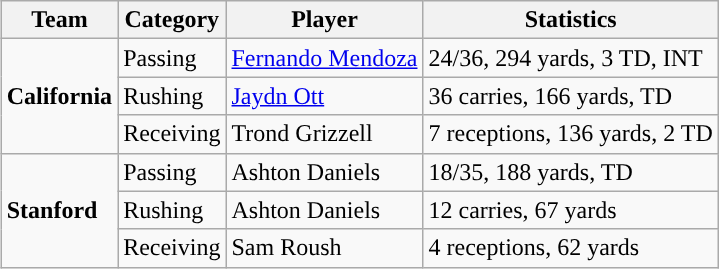<table class="wikitable" style="float: right;">
<tr>
<th>Team</th>
<th>Category</th>
<th>Player</th>
<th>Statistics</th>
</tr>
<tr>
<td rowspan=3><strong>California</strong></td>
<td>Passing</td>
<td><a href='#'>Fernando Mendoza</a></td>
<td>24/36, 294 yards, 3 TD, INT</td>
</tr>
<tr>
<td>Rushing</td>
<td><a href='#'>Jaydn Ott</a></td>
<td>36 carries, 166 yards, TD</td>
</tr>
<tr>
<td>Receiving</td>
<td>Trond Grizzell</td>
<td>7 receptions, 136 yards, 2 TD</td>
</tr>
<tr>
<td rowspan=3><strong>Stanford</strong></td>
<td>Passing</td>
<td>Ashton Daniels</td>
<td>18/35, 188 yards, TD</td>
</tr>
<tr>
<td>Rushing</td>
<td>Ashton Daniels</td>
<td>12 carries, 67 yards</td>
</tr>
<tr>
<td>Receiving</td>
<td>Sam Roush</td>
<td>4 receptions, 62 yards</td>
</tr>
</table>
